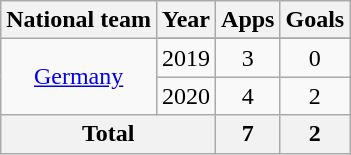<table class="wikitable" style="text-align:center">
<tr>
<th>National team</th>
<th>Year</th>
<th>Apps</th>
<th>Goals</th>
</tr>
<tr>
<td rowspan="3"><a href='#'>Germany</a></td>
</tr>
<tr>
<td>2019</td>
<td>3</td>
<td>0</td>
</tr>
<tr>
<td>2020</td>
<td>4</td>
<td>2</td>
</tr>
<tr>
<th colspan="2">Total</th>
<th>7</th>
<th>2</th>
</tr>
</table>
